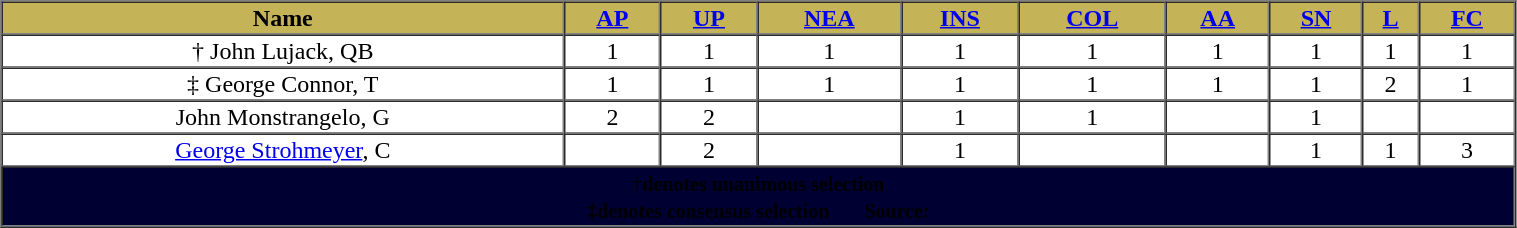<table cellpadding="1" border="1" cellspacing="0" width="80%">
<tr>
<th bgcolor="#C5B358"><span>Name</span></th>
<th bgcolor="#C5B358"><span><a href='#'>AP</a></span></th>
<th bgcolor="#C5B358"><span><a href='#'>UP</a></span></th>
<th bgcolor="#C5B358"><span><a href='#'>NEA</a></span></th>
<th bgcolor="#C5B358"><span><a href='#'>INS</a></span></th>
<th bgcolor="#C5B358"><span><a href='#'>COL</a></span></th>
<th bgcolor="#C5B358"><span><a href='#'>AA</a></span></th>
<th bgcolor="#C5B358"><span><a href='#'>SN</a></span></th>
<th bgcolor="#C5B358"><span><a href='#'>L</a></span></th>
<th bgcolor="#C5B358"><span><a href='#'>FC</a></span></th>
</tr>
<tr align="center">
<td>† John Lujack, QB</td>
<td>1</td>
<td>1</td>
<td>1</td>
<td>1</td>
<td>1</td>
<td>1</td>
<td>1</td>
<td>1</td>
<td>1</td>
</tr>
<tr align="center">
<td>‡ George Connor, T</td>
<td>1</td>
<td>1</td>
<td>1</td>
<td>1</td>
<td>1</td>
<td>1</td>
<td>1</td>
<td>2</td>
<td>1</td>
</tr>
<tr align="center">
<td>John Monstrangelo, G</td>
<td>2</td>
<td>2</td>
<td></td>
<td>1</td>
<td>1</td>
<td></td>
<td>1</td>
<td></td>
<td></td>
</tr>
<tr align="center">
<td><a href='#'>George Strohmeyer</a>, C</td>
<td></td>
<td>2</td>
<td></td>
<td>1</td>
<td></td>
<td></td>
<td>1</td>
<td>1</td>
<td>3</td>
</tr>
<tr align="center">
<td colspan=10 bgcolor="#000033"><span><small>†<strong>denotes unanimous selection</strong><br><strong>‡denotes consensus selection</strong>       <strong>Source:</strong></small></span></td>
</tr>
</table>
